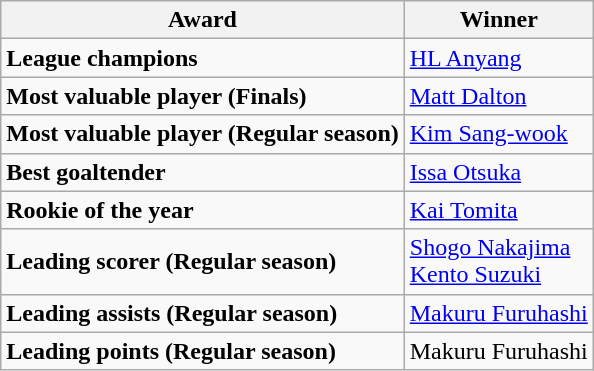<table class="wikitable">
<tr>
<th>Award</th>
<th>Winner</th>
</tr>
<tr>
<td><strong>League champions </strong></td>
<td><a href='#'>HL Anyang</a></td>
</tr>
<tr>
<td><strong>Most valuable player (Finals) </strong></td>
<td><a href='#'>Matt Dalton</a> </td>
</tr>
<tr>
<td><strong>Most valuable player (Regular season) </strong></td>
<td><a href='#'>Kim Sang-wook</a> </td>
</tr>
<tr>
<td><strong>Best goaltender</strong></td>
<td><a href='#'>Issa Otsuka</a> </td>
</tr>
<tr>
<td><strong>Rookie of the year</strong></td>
<td><a href='#'>Kai Tomita</a> </td>
</tr>
<tr>
<td><strong>Leading scorer (Regular season)</strong></td>
<td><a href='#'>Shogo Nakajima</a> <br><a href='#'>Kento Suzuki</a> </td>
</tr>
<tr>
<td><strong>Leading assists (Regular season)</strong></td>
<td><a href='#'>Makuru Furuhashi</a> </td>
</tr>
<tr>
<td><strong>Leading points (Regular season)</strong></td>
<td>Makuru Furuhashi </td>
</tr>
</table>
